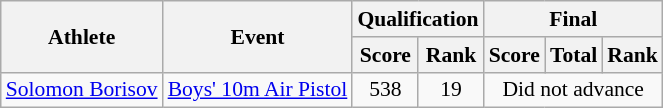<table class="wikitable" style="font-size:90%">
<tr>
<th rowspan="2">Athlete</th>
<th rowspan="2">Event</th>
<th colspan="2">Qualification</th>
<th colspan="3">Final</th>
</tr>
<tr>
<th>Score</th>
<th>Rank</th>
<th>Score</th>
<th>Total</th>
<th>Rank</th>
</tr>
<tr>
<td><a href='#'>Solomon Borisov</a></td>
<td><a href='#'>Boys' 10m Air Pistol</a></td>
<td align=center>538</td>
<td align=center>19</td>
<td colspan=3 align=center>Did not advance</td>
</tr>
</table>
